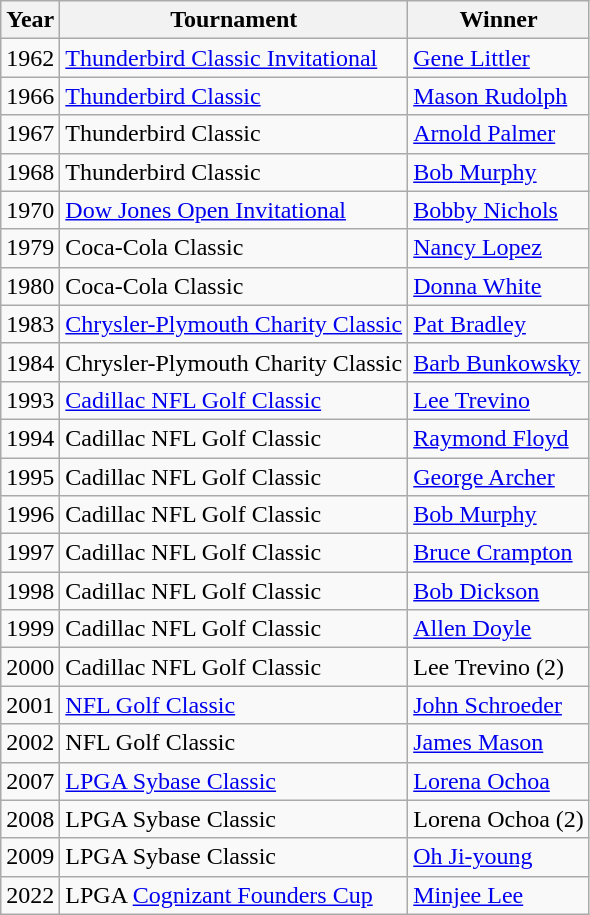<table class="wikitable">
<tr>
<th>Year</th>
<th>Tournament</th>
<th>Winner</th>
</tr>
<tr>
<td>1962</td>
<td><a href='#'>Thunderbird Classic Invitational</a></td>
<td><a href='#'>Gene Littler</a></td>
</tr>
<tr>
<td>1966</td>
<td><a href='#'>Thunderbird Classic</a></td>
<td><a href='#'>Mason Rudolph</a></td>
</tr>
<tr>
<td>1967</td>
<td>Thunderbird Classic</td>
<td><a href='#'>Arnold Palmer</a></td>
</tr>
<tr>
<td>1968</td>
<td>Thunderbird Classic</td>
<td><a href='#'>Bob Murphy</a></td>
</tr>
<tr>
<td>1970</td>
<td><a href='#'>Dow Jones Open Invitational</a></td>
<td><a href='#'>Bobby Nichols</a></td>
</tr>
<tr>
<td>1979</td>
<td>Coca-Cola Classic</td>
<td><a href='#'>Nancy Lopez</a></td>
</tr>
<tr>
<td>1980</td>
<td>Coca-Cola Classic</td>
<td><a href='#'>Donna White</a></td>
</tr>
<tr>
<td>1983</td>
<td><a href='#'>Chrysler-Plymouth Charity Classic</a></td>
<td><a href='#'>Pat Bradley</a></td>
</tr>
<tr>
<td>1984</td>
<td>Chrysler-Plymouth Charity Classic</td>
<td><a href='#'>Barb Bunkowsky</a></td>
</tr>
<tr>
<td>1993</td>
<td><a href='#'>Cadillac NFL Golf Classic</a></td>
<td><a href='#'>Lee Trevino</a></td>
</tr>
<tr>
<td>1994</td>
<td>Cadillac NFL Golf Classic</td>
<td><a href='#'>Raymond Floyd</a></td>
</tr>
<tr>
<td>1995</td>
<td>Cadillac NFL Golf Classic</td>
<td><a href='#'>George Archer</a></td>
</tr>
<tr>
<td>1996</td>
<td>Cadillac NFL Golf Classic</td>
<td><a href='#'>Bob Murphy</a></td>
</tr>
<tr>
<td>1997</td>
<td>Cadillac NFL Golf Classic</td>
<td><a href='#'>Bruce Crampton</a></td>
</tr>
<tr>
<td>1998</td>
<td>Cadillac NFL Golf Classic</td>
<td><a href='#'>Bob Dickson</a></td>
</tr>
<tr>
<td>1999</td>
<td>Cadillac NFL Golf Classic</td>
<td><a href='#'>Allen Doyle</a></td>
</tr>
<tr>
<td>2000</td>
<td>Cadillac NFL Golf Classic</td>
<td>Lee Trevino (2)</td>
</tr>
<tr>
<td>2001</td>
<td><a href='#'>NFL Golf Classic</a></td>
<td><a href='#'>John Schroeder</a></td>
</tr>
<tr>
<td>2002</td>
<td>NFL Golf Classic</td>
<td><a href='#'>James Mason</a></td>
</tr>
<tr>
<td>2007</td>
<td><a href='#'>LPGA Sybase Classic</a></td>
<td><a href='#'>Lorena Ochoa</a></td>
</tr>
<tr>
<td>2008</td>
<td>LPGA Sybase Classic</td>
<td>Lorena Ochoa (2)</td>
</tr>
<tr>
<td>2009</td>
<td>LPGA Sybase Classic</td>
<td><a href='#'>Oh Ji-young</a></td>
</tr>
<tr>
<td>2022</td>
<td>LPGA <a href='#'>Cognizant Founders Cup</a></td>
<td><a href='#'>Minjee Lee</a></td>
</tr>
</table>
